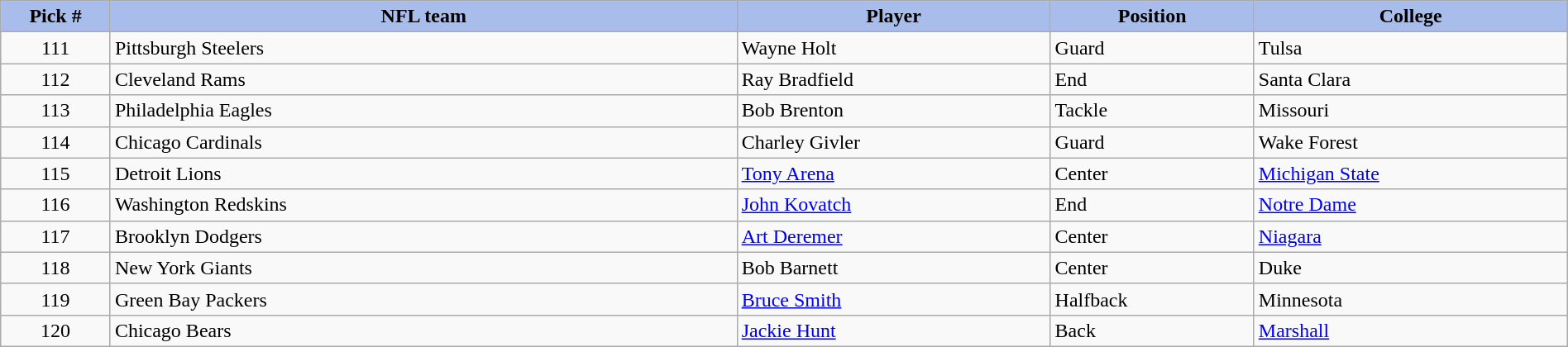<table style="width: 100%" class="sortable wikitable">
<tr>
<th style="background:#A8BDEC;" width=7%>Pick #</th>
<th width=40% style="background:#A8BDEC;">NFL team</th>
<th width=20% style="background:#A8BDEC;">Player</th>
<th width=13% style="background:#A8BDEC;">Position</th>
<th style="background:#A8BDEC;">College</th>
</tr>
<tr>
<td align=center>111</td>
<td>Pittsburgh Steelers</td>
<td>Wayne Holt</td>
<td>Guard</td>
<td>Tulsa</td>
</tr>
<tr>
<td align=center>112</td>
<td>Cleveland Rams</td>
<td>Ray Bradfield</td>
<td>End</td>
<td>Santa Clara</td>
</tr>
<tr>
<td align=center>113</td>
<td>Philadelphia Eagles</td>
<td>Bob Brenton</td>
<td>Tackle</td>
<td>Missouri</td>
</tr>
<tr>
<td align=center>114</td>
<td>Chicago Cardinals</td>
<td>Charley Givler</td>
<td>Guard</td>
<td>Wake Forest</td>
</tr>
<tr>
<td align=center>115</td>
<td>Detroit Lions</td>
<td><a href='#'>Tony Arena</a></td>
<td>Center</td>
<td><a href='#'>Michigan State</a></td>
</tr>
<tr>
<td align=center>116</td>
<td>Washington Redskins</td>
<td><a href='#'>John Kovatch</a></td>
<td>End</td>
<td><a href='#'>Notre Dame</a></td>
</tr>
<tr>
<td align=center>117</td>
<td>Brooklyn Dodgers</td>
<td><a href='#'>Art Deremer</a></td>
<td>Center</td>
<td><a href='#'>Niagara</a></td>
</tr>
<tr>
<td align=center>118</td>
<td>New York Giants</td>
<td>Bob Barnett</td>
<td>Center</td>
<td>Duke</td>
</tr>
<tr>
<td align=center>119</td>
<td>Green Bay Packers</td>
<td><a href='#'>Bruce Smith</a></td>
<td>Halfback</td>
<td>Minnesota</td>
</tr>
<tr>
<td align=center>120</td>
<td>Chicago Bears</td>
<td><a href='#'>Jackie Hunt</a></td>
<td>Back</td>
<td><a href='#'>Marshall</a></td>
</tr>
</table>
